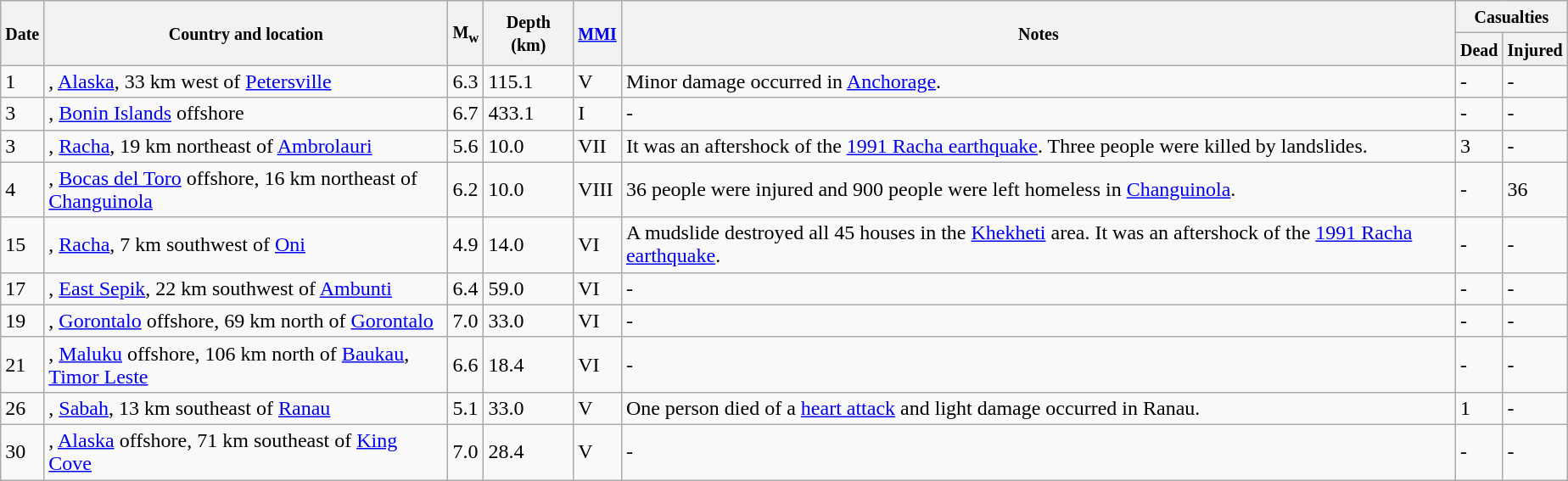<table class="wikitable sortable" style="border:1px black; margin-left:1em;">
<tr>
<th rowspan="2"><small>Date</small></th>
<th rowspan="2" style="width: 310px"><small>Country and location</small></th>
<th rowspan="2"><small>M<sub>w</sub></small></th>
<th rowspan="2"><small>Depth (km)</small></th>
<th rowspan="2"><small><a href='#'>MMI</a></small></th>
<th rowspan="2" class="unsortable"><small>Notes</small></th>
<th colspan="2"><small>Casualties</small></th>
</tr>
<tr>
<th><small>Dead</small></th>
<th><small>Injured</small></th>
</tr>
<tr>
<td>1</td>
<td>, <a href='#'>Alaska</a>, 33 km west of <a href='#'>Petersville</a></td>
<td>6.3</td>
<td>115.1</td>
<td>V</td>
<td>Minor damage occurred in <a href='#'>Anchorage</a>.</td>
<td>-</td>
<td>-</td>
</tr>
<tr>
<td>3</td>
<td>, <a href='#'>Bonin Islands</a> offshore</td>
<td>6.7</td>
<td>433.1</td>
<td>I</td>
<td>-</td>
<td>-</td>
<td>-</td>
</tr>
<tr>
<td>3</td>
<td>, <a href='#'>Racha</a>, 19 km northeast of <a href='#'>Ambrolauri</a></td>
<td>5.6</td>
<td>10.0</td>
<td>VII</td>
<td>It was an aftershock of the <a href='#'>1991 Racha earthquake</a>. Three people were killed by landslides.</td>
<td>3</td>
<td>-</td>
</tr>
<tr>
<td>4</td>
<td>, <a href='#'>Bocas del Toro</a> offshore, 16 km northeast of <a href='#'>Changuinola</a></td>
<td>6.2</td>
<td>10.0</td>
<td>VIII</td>
<td>36 people were injured and 900 people were left homeless in <a href='#'>Changuinola</a>.</td>
<td>-</td>
<td>36</td>
</tr>
<tr>
<td>15</td>
<td>, <a href='#'>Racha</a>, 7 km southwest of <a href='#'>Oni</a></td>
<td>4.9</td>
<td>14.0</td>
<td>VI</td>
<td>A mudslide destroyed all 45 houses in the <a href='#'>Khekheti</a> area. It was an aftershock of the <a href='#'>1991 Racha earthquake</a>.</td>
<td>-</td>
<td>-</td>
</tr>
<tr>
<td>17</td>
<td>, <a href='#'>East Sepik</a>, 22 km southwest of <a href='#'>Ambunti</a></td>
<td>6.4</td>
<td>59.0</td>
<td>VI</td>
<td>-</td>
<td>-</td>
<td>-</td>
</tr>
<tr>
<td>19</td>
<td>, <a href='#'>Gorontalo</a> offshore, 69 km north of <a href='#'>Gorontalo</a></td>
<td>7.0</td>
<td>33.0</td>
<td>VI</td>
<td>-</td>
<td>-</td>
<td>-</td>
</tr>
<tr>
<td>21</td>
<td>, <a href='#'>Maluku</a> offshore, 106 km north of <a href='#'>Baukau</a>, <a href='#'>Timor Leste</a></td>
<td>6.6</td>
<td>18.4</td>
<td>VI</td>
<td>-</td>
<td>-</td>
<td>-</td>
</tr>
<tr>
<td>26</td>
<td>, <a href='#'>Sabah</a>, 13 km southeast of <a href='#'>Ranau</a></td>
<td>5.1</td>
<td>33.0</td>
<td>V</td>
<td>One person died of a <a href='#'>heart attack</a> and light damage occurred in Ranau.</td>
<td>1</td>
<td>-</td>
</tr>
<tr>
<td>30</td>
<td>, <a href='#'>Alaska</a> offshore, 71 km southeast of <a href='#'>King Cove</a></td>
<td>7.0</td>
<td>28.4</td>
<td>V</td>
<td>-</td>
<td>-</td>
<td>-</td>
</tr>
<tr>
</tr>
</table>
